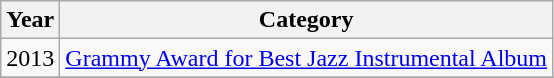<table class="wikitable">
<tr>
<th align="left">Year</th>
<th align="left">Category</th>
</tr>
<tr>
<td align="left">2013</td>
<td align="left"><a href='#'>Grammy Award for Best Jazz Instrumental Album</a></td>
</tr>
<tr>
</tr>
</table>
